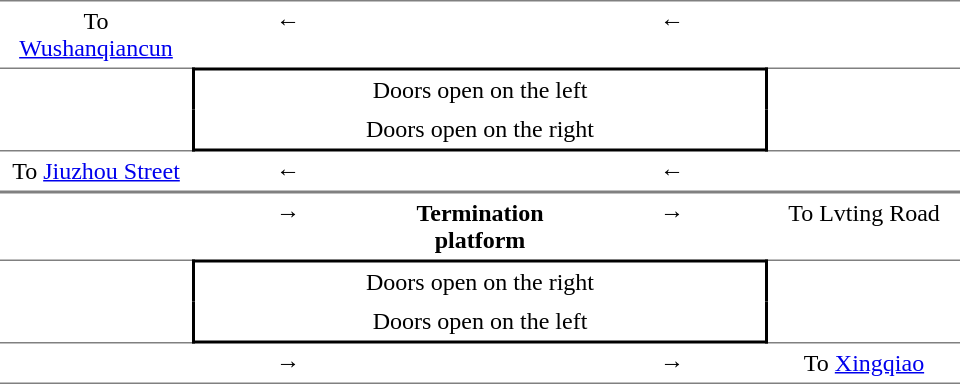<table table border=0 cellspacing=0 cellpadding=4>
<tr>
<td style="border-top:solid 1px gray;" width=120 valign=top align=center>To  <a href='#'>Wushanqiancun</a></td>
<td style="border-top:solid 1px gray;" width=120 valign=top align=center>←</td>
<th style="border-top:solid 1px gray;" width=120 valign=top align=center></th>
<td style="border-top:solid 1px gray;" width=120 valign=top align=center>←</td>
<td style="border-top:solid 1px gray;" width=120 valign=top align=center></td>
</tr>
<tr>
<td style="border-top:solid 1px gray;" width=120 valign=top align=center></td>
<td style="border-top:solid 2px black;border-right:solid 2px black;border-left:solid 2px black;text-align: center;" colspan=3>Doors open on the left</td>
<td style="border-top:solid 1px gray;" width=120 valign=top align=center></td>
</tr>
<tr>
<td style="border-bottom:solid 1px gray;" width=120 valign=top align=center></td>
<td style="border-right:solid 2px black;border-left:solid 2px black;border-bottom:solid 2px black;text-align: center;" colspan=3>Doors open on the right</td>
<td style="border-bottom:solid 1px gray;" width=120 valign=top align=center></td>
</tr>
<tr>
<td style="border-bottom:solid 1px gray;" valign=top align=center>To  <a href='#'>Jiuzhou Street</a></td>
<td style="border-bottom:solid 1px gray;" width=120 valign=top align=center>←</td>
<th style="border-bottom:solid 1px gray;" colspan=1 valign=top align=center></th>
<td style="border-bottom:solid 1px gray;" width=120 valign=top align=center>←</td>
<td style="border-bottom:solid 1px gray;"  valign=top align=center></td>
</tr>
<tr>
<td style="border-top:solid 1px gray;" width=120 valign=top align=center></td>
<td style="border-top:solid 1px gray;" width=120 valign=top align=center>→</td>
<th style="border-top:solid 1px gray;" width=120 valign=top align=center>Termination platform</th>
<td style="border-top:solid 1px gray;" width=120 valign=top align=center>→</td>
<td style="border-top:solid 1px gray;" width=120 valign=top align=center>To  Lvting Road</td>
</tr>
<tr>
<td style="border-top:solid 1px gray;" width=120 valign=top align=center></td>
<td style="border-top:solid 2px black;border-right:solid 2px black;border-left:solid 2px black;text-align: center;" colspan=3>Doors open on the right</td>
<td style="border-top:solid 1px gray;" width=120 valign=top align=center></td>
</tr>
<tr>
<td style="border-bottom:solid 1px gray;" width=120 valign=top align=center></td>
<td style="border-right:solid 2px black;border-left:solid 2px black;border-bottom:solid 2px black;text-align: center;" colspan=3>Doors open on the left</td>
<td style="border-bottom:solid 1px gray;" width=120 valign=top align=center></td>
</tr>
<tr>
<td style="border-bottom:solid 1px gray;" valign=top align=center></td>
<td style="border-bottom:solid 1px gray;" width=120 valign=top align=center>→</td>
<th style="border-bottom:solid 1px gray;" colspan=1 valign=top align=center></th>
<td style="border-bottom:solid 1px gray;" width=120 valign=top align=center>→</td>
<td style="border-bottom:solid 1px gray;"  valign=top align=center>To  <a href='#'>Xingqiao</a></td>
</tr>
</table>
